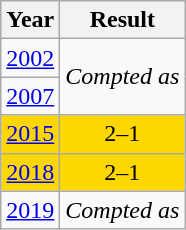<table class="wikitable" style="text-align: center;">
<tr>
<th>Year</th>
<th>Result</th>
</tr>
<tr>
<td> <a href='#'>2002</a></td>
<td rowspan="2"><em>Compted as </em></td>
</tr>
<tr>
<td> <a href='#'>2007</a></td>
</tr>
<tr style="background:gold;">
<td> <a href='#'>2015</a></td>
<td>2–1</td>
</tr>
<tr style="background:gold;">
<td> <a href='#'>2018</a></td>
<td>2–1</td>
</tr>
<tr>
<td> <a href='#'>2019</a></td>
<td><em>Compted as </em></td>
</tr>
</table>
